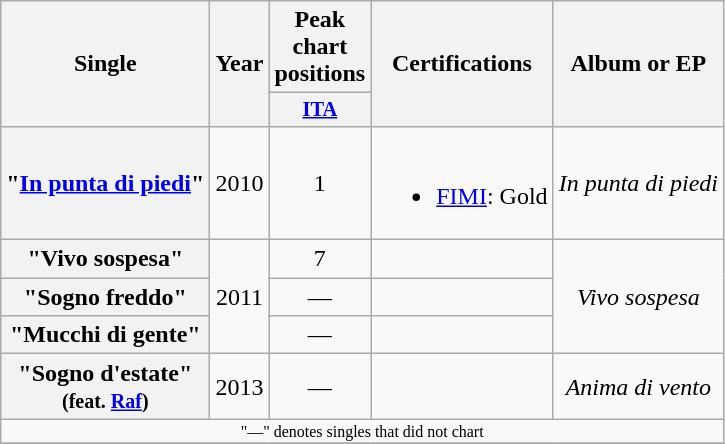<table class="wikitable plainrowheaders" style="text-align:center;" border="1">
<tr>
<th scope="col" rowspan="2">Single</th>
<th scope="col" rowspan="2">Year</th>
<th scope="col" colspan="1">Peak chart positions</th>
<th scope="col" rowspan="2">Certifications</th>
<th scope="col" rowspan="2">Album or EP</th>
</tr>
<tr>
<th scope="col" style="width:35px;font-size:85%;"><a href='#'>ITA</a><br></th>
</tr>
<tr>
<th scope="row">"<a href='#'>In punta di piedi</a>"</th>
<td>2010</td>
<td>1</td>
<td style="text-align:left;"><br><ul><li><a href='#'>FIMI</a>: Gold</li></ul></td>
<td><em>In punta di piedi</em></td>
</tr>
<tr>
<th scope="row">"Vivo sospesa"</th>
<td rowspan="3">2011</td>
<td>7</td>
<td></td>
<td rowspan="3"><em>Vivo sospesa</em></td>
</tr>
<tr>
<th scope="row">"Sogno freddo"</th>
<td>—</td>
<td></td>
</tr>
<tr>
<th scope="row">"Mucchi di gente"</th>
<td>—</td>
<td></td>
</tr>
<tr>
<th scope="row">"Sogno d'estate"<br><small>(feat. <a href='#'>Raf</a>)</small></th>
<td>2013</td>
<td style="text-align:center;">—</td>
<td></td>
<td><em>Anima di vento</em></td>
</tr>
<tr>
<td align="center" colspan="30" style="font-size:8pt">"—" denotes singles that did not chart</td>
</tr>
<tr>
</tr>
</table>
